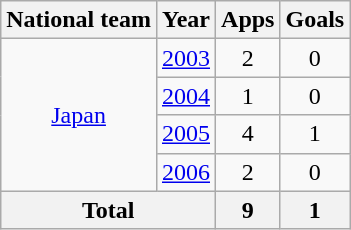<table class="wikitable" style="text-align:center">
<tr>
<th>National team</th>
<th>Year</th>
<th>Apps</th>
<th>Goals</th>
</tr>
<tr>
<td rowspan="4"><a href='#'>Japan</a></td>
<td><a href='#'>2003</a></td>
<td>2</td>
<td>0</td>
</tr>
<tr>
<td><a href='#'>2004</a></td>
<td>1</td>
<td>0</td>
</tr>
<tr>
<td><a href='#'>2005</a></td>
<td>4</td>
<td>1</td>
</tr>
<tr>
<td><a href='#'>2006</a></td>
<td>2</td>
<td>0</td>
</tr>
<tr>
<th colspan="2">Total</th>
<th>9</th>
<th>1</th>
</tr>
</table>
